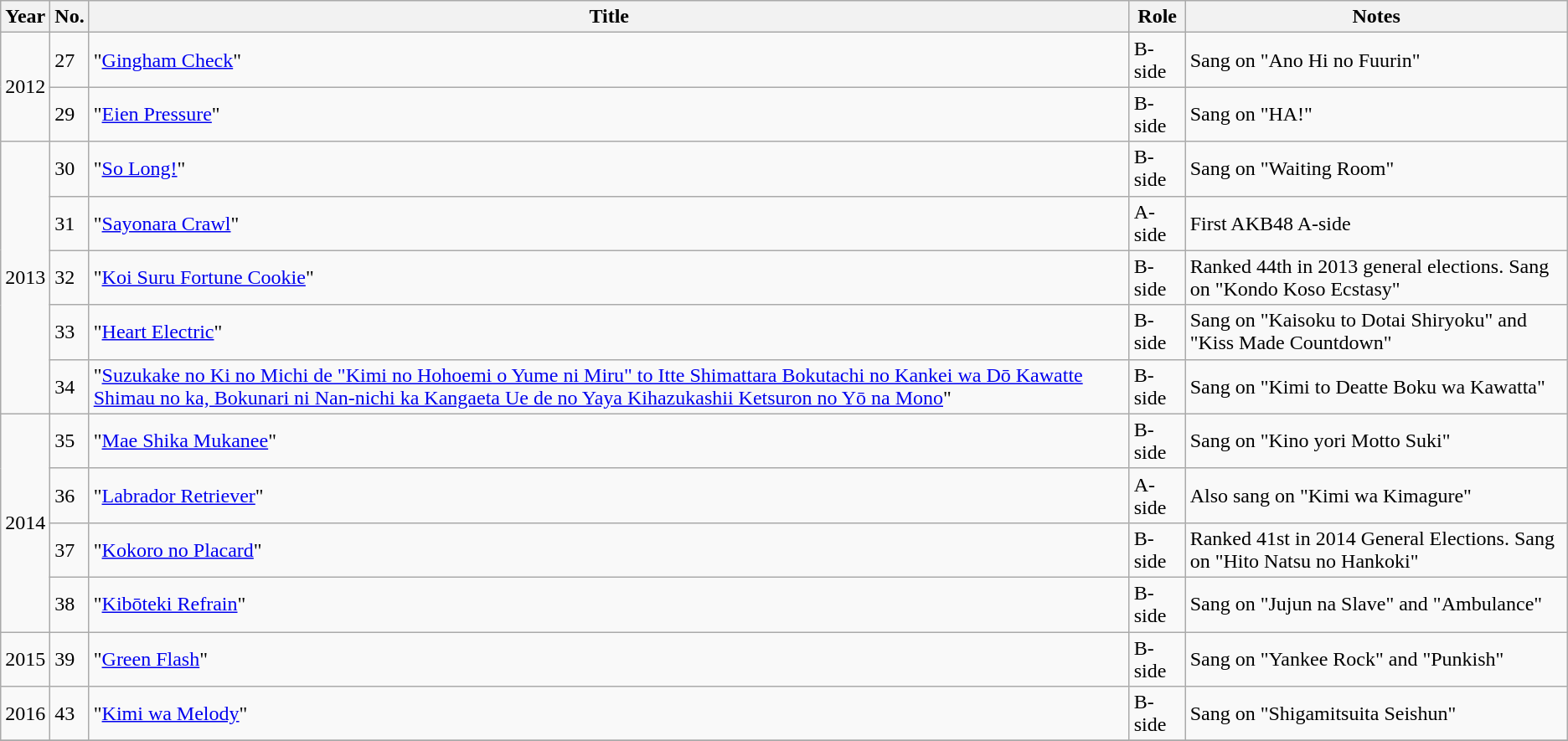<table class="wikitable sortable">
<tr>
<th>Year</th>
<th data-sort-type="number">No. </th>
<th>Title </th>
<th>Role </th>
<th class="unsortable">Notes </th>
</tr>
<tr>
<td rowspan="2">2012</td>
<td>27</td>
<td>"<a href='#'>Gingham Check</a>"</td>
<td>B-side</td>
<td>Sang on "Ano Hi no Fuurin"</td>
</tr>
<tr>
<td>29</td>
<td>"<a href='#'>Eien Pressure</a>"</td>
<td>B-side</td>
<td>Sang on "HA!"</td>
</tr>
<tr>
<td rowspan="5">2013</td>
<td>30</td>
<td>"<a href='#'>So Long!</a>"</td>
<td>B-side</td>
<td>Sang on "Waiting Room"</td>
</tr>
<tr>
<td>31</td>
<td>"<a href='#'>Sayonara Crawl</a>"</td>
<td>A-side</td>
<td>First AKB48 A-side</td>
</tr>
<tr>
<td>32</td>
<td>"<a href='#'>Koi Suru Fortune Cookie</a>"</td>
<td>B-side</td>
<td>Ranked 44th in 2013 general elections. Sang on "Kondo Koso Ecstasy"</td>
</tr>
<tr>
<td>33</td>
<td>"<a href='#'>Heart Electric</a>"</td>
<td>B-side</td>
<td>Sang on "Kaisoku to Dotai Shiryoku" and "Kiss Made Countdown"</td>
</tr>
<tr>
<td>34</td>
<td>"<a href='#'>Suzukake no Ki no Michi de "Kimi no Hohoemi o Yume ni Miru" to Itte Shimattara Bokutachi no Kankei wa Dō Kawatte Shimau no ka, Bokunari ni Nan-nichi ka Kangaeta Ue de no Yaya Kihazukashii Ketsuron no Yō na Mono</a>"</td>
<td>B-side</td>
<td>Sang on "Kimi to Deatte Boku wa Kawatta"</td>
</tr>
<tr>
<td rowspan="4">2014</td>
<td>35</td>
<td>"<a href='#'>Mae Shika Mukanee</a>"</td>
<td>B-side</td>
<td>Sang on "Kino yori Motto Suki"</td>
</tr>
<tr>
<td>36</td>
<td>"<a href='#'>Labrador Retriever</a>"</td>
<td>A-side</td>
<td>Also sang on "Kimi wa Kimagure"</td>
</tr>
<tr>
<td>37</td>
<td>"<a href='#'>Kokoro no Placard</a>"</td>
<td>B-side</td>
<td>Ranked 41st in 2014 General Elections. Sang on "Hito Natsu no Hankoki"</td>
</tr>
<tr>
<td>38</td>
<td>"<a href='#'>Kibōteki Refrain</a>"</td>
<td>B-side</td>
<td>Sang on "Jujun na Slave" and "Ambulance"</td>
</tr>
<tr>
<td>2015</td>
<td>39</td>
<td>"<a href='#'>Green Flash</a>"</td>
<td>B-side</td>
<td>Sang on "Yankee Rock" and "Punkish"</td>
</tr>
<tr>
<td>2016</td>
<td>43</td>
<td>"<a href='#'>Kimi wa Melody</a>"</td>
<td>B-side</td>
<td>Sang on "Shigamitsuita Seishun"</td>
</tr>
<tr>
</tr>
</table>
